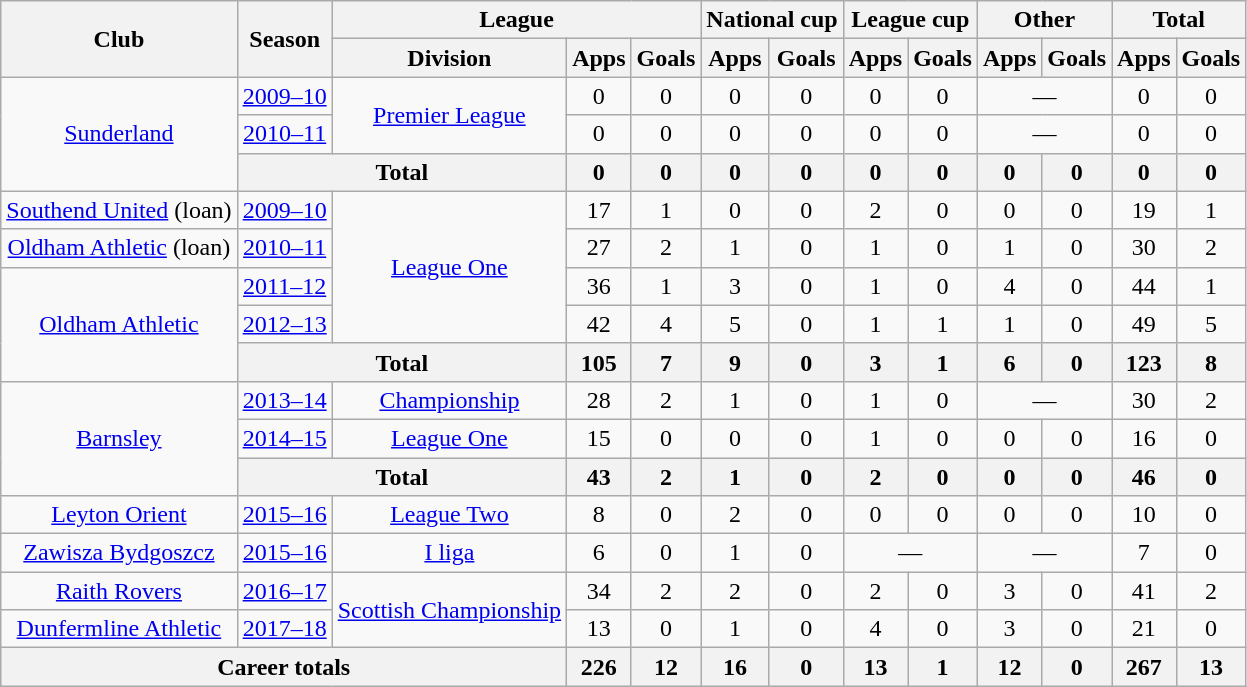<table class="wikitable" style="text-align: center">
<tr>
<th rowspan="2">Club</th>
<th rowspan="2">Season</th>
<th colspan="3">League</th>
<th colspan="2">National cup</th>
<th colspan="2">League cup</th>
<th colspan="2">Other</th>
<th colspan="2">Total</th>
</tr>
<tr>
<th>Division</th>
<th>Apps</th>
<th>Goals</th>
<th>Apps</th>
<th>Goals</th>
<th>Apps</th>
<th>Goals</th>
<th>Apps</th>
<th>Goals</th>
<th>Apps</th>
<th>Goals</th>
</tr>
<tr>
<td rowspan="3"><a href='#'>Sunderland</a></td>
<td><a href='#'>2009–10</a></td>
<td rowspan="2"><a href='#'>Premier League</a></td>
<td>0</td>
<td>0</td>
<td>0</td>
<td>0</td>
<td>0</td>
<td>0</td>
<td colspan="2">—</td>
<td>0</td>
<td>0</td>
</tr>
<tr>
<td><a href='#'>2010–11</a></td>
<td>0</td>
<td>0</td>
<td>0</td>
<td>0</td>
<td>0</td>
<td>0</td>
<td colspan="2">—</td>
<td>0</td>
<td>0</td>
</tr>
<tr>
<th colspan="2">Total</th>
<th>0</th>
<th>0</th>
<th>0</th>
<th>0</th>
<th>0</th>
<th>0</th>
<th>0</th>
<th>0</th>
<th>0</th>
<th>0</th>
</tr>
<tr>
<td><a href='#'>Southend United</a> (loan)</td>
<td><a href='#'>2009–10</a></td>
<td rowspan="4"><a href='#'>League One</a></td>
<td>17</td>
<td>1</td>
<td>0</td>
<td>0</td>
<td>2</td>
<td>0</td>
<td>0</td>
<td>0</td>
<td>19</td>
<td>1</td>
</tr>
<tr>
<td><a href='#'>Oldham Athletic</a> (loan)</td>
<td><a href='#'>2010–11</a></td>
<td>27</td>
<td>2</td>
<td>1</td>
<td>0</td>
<td>1</td>
<td>0</td>
<td>1</td>
<td>0</td>
<td>30</td>
<td>2</td>
</tr>
<tr>
<td rowspan="3"><a href='#'>Oldham Athletic</a></td>
<td><a href='#'>2011–12</a></td>
<td>36</td>
<td>1</td>
<td>3</td>
<td>0</td>
<td>1</td>
<td>0</td>
<td>4</td>
<td>0</td>
<td>44</td>
<td>1</td>
</tr>
<tr>
<td><a href='#'>2012–13</a></td>
<td>42</td>
<td>4</td>
<td>5</td>
<td>0</td>
<td>1</td>
<td>1</td>
<td>1</td>
<td>0</td>
<td>49</td>
<td>5</td>
</tr>
<tr>
<th colspan="2">Total</th>
<th>105</th>
<th>7</th>
<th>9</th>
<th>0</th>
<th>3</th>
<th>1</th>
<th>6</th>
<th>0</th>
<th>123</th>
<th>8</th>
</tr>
<tr>
<td rowspan="3"><a href='#'>Barnsley</a></td>
<td><a href='#'>2013–14</a></td>
<td><a href='#'>Championship</a></td>
<td>28</td>
<td>2</td>
<td>1</td>
<td>0</td>
<td>1</td>
<td>0</td>
<td colspan="2">—</td>
<td>30</td>
<td>2</td>
</tr>
<tr>
<td><a href='#'>2014–15</a></td>
<td><a href='#'>League One</a></td>
<td>15</td>
<td>0</td>
<td>0</td>
<td>0</td>
<td>1</td>
<td>0</td>
<td>0</td>
<td>0</td>
<td>16</td>
<td>0</td>
</tr>
<tr>
<th colspan="2">Total</th>
<th>43</th>
<th>2</th>
<th>1</th>
<th>0</th>
<th>2</th>
<th>0</th>
<th>0</th>
<th>0</th>
<th>46</th>
<th>0</th>
</tr>
<tr>
<td><a href='#'>Leyton Orient</a></td>
<td><a href='#'>2015–16</a></td>
<td><a href='#'>League Two</a></td>
<td>8</td>
<td>0</td>
<td>2</td>
<td>0</td>
<td>0</td>
<td>0</td>
<td>0</td>
<td>0</td>
<td>10</td>
<td>0</td>
</tr>
<tr>
<td><a href='#'>Zawisza Bydgoszcz</a></td>
<td><a href='#'>2015–16</a></td>
<td><a href='#'>I liga</a></td>
<td>6</td>
<td>0</td>
<td>1</td>
<td>0</td>
<td colspan="2">—</td>
<td colspan="2">—</td>
<td>7</td>
<td>0</td>
</tr>
<tr>
<td><a href='#'>Raith Rovers</a></td>
<td><a href='#'>2016–17</a></td>
<td rowspan="2"><a href='#'>Scottish Championship</a></td>
<td>34</td>
<td>2</td>
<td>2</td>
<td>0</td>
<td>2</td>
<td>0</td>
<td>3</td>
<td>0</td>
<td>41</td>
<td>2</td>
</tr>
<tr>
<td><a href='#'>Dunfermline Athletic</a></td>
<td><a href='#'>2017–18</a></td>
<td>13</td>
<td>0</td>
<td>1</td>
<td>0</td>
<td>4</td>
<td>0</td>
<td>3</td>
<td>0</td>
<td>21</td>
<td>0</td>
</tr>
<tr>
<th colspan="3">Career totals</th>
<th>226</th>
<th>12</th>
<th>16</th>
<th>0</th>
<th>13</th>
<th>1</th>
<th>12</th>
<th>0</th>
<th>267</th>
<th>13</th>
</tr>
</table>
